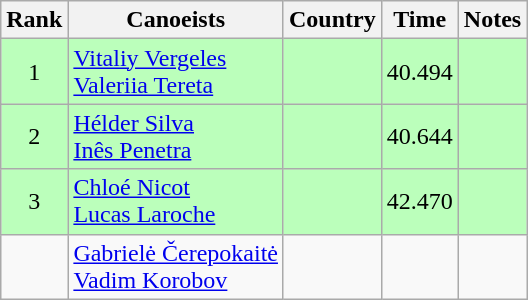<table class="wikitable" style="text-align:center">
<tr>
<th>Rank</th>
<th>Canoeists</th>
<th>Country</th>
<th>Time</th>
<th>Notes</th>
</tr>
<tr bgcolor=bbffbb>
<td>1</td>
<td align=left><a href='#'>Vitaliy Vergeles</a><br><a href='#'>Valeriia Tereta</a></td>
<td align=left></td>
<td>40.494</td>
<td></td>
</tr>
<tr bgcolor=bbffbb>
<td>2</td>
<td align=left><a href='#'>Hélder Silva</a><br><a href='#'>Inês Penetra</a></td>
<td align=left></td>
<td>40.644</td>
<td></td>
</tr>
<tr bgcolor=bbffbb>
<td>3</td>
<td align=left><a href='#'>Chloé Nicot</a><br><a href='#'>Lucas Laroche</a></td>
<td align=left></td>
<td>42.470</td>
<td></td>
</tr>
<tr>
<td></td>
<td align=left><a href='#'>Gabrielė Čerepokaitė</a><br><a href='#'>Vadim Korobov</a></td>
<td align=left></td>
<td></td>
<td></td>
</tr>
</table>
